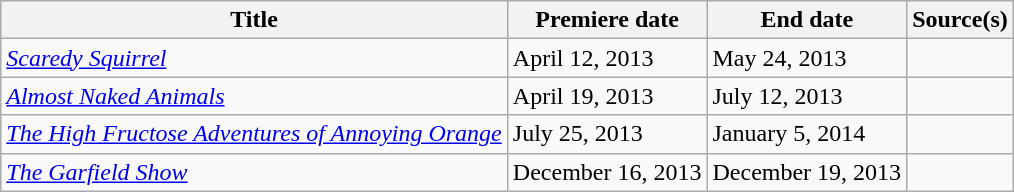<table class="wikitable sortable">
<tr>
<th>Title</th>
<th>Premiere date</th>
<th>End date</th>
<th>Source(s)</th>
</tr>
<tr>
<td><em><a href='#'>Scaredy Squirrel</a></em></td>
<td>April 12, 2013</td>
<td>May 24, 2013</td>
<td></td>
</tr>
<tr>
<td><em><a href='#'>Almost Naked Animals</a></em></td>
<td>April 19, 2013</td>
<td>July 12, 2013</td>
<td></td>
</tr>
<tr>
<td><em><a href='#'>The High Fructose Adventures of Annoying Orange</a></em></td>
<td>July 25, 2013</td>
<td>January 5, 2014</td>
<td></td>
</tr>
<tr>
<td><em><a href='#'>The Garfield Show</a></em></td>
<td>December 16, 2013</td>
<td>December 19, 2013</td>
<td></td>
</tr>
</table>
